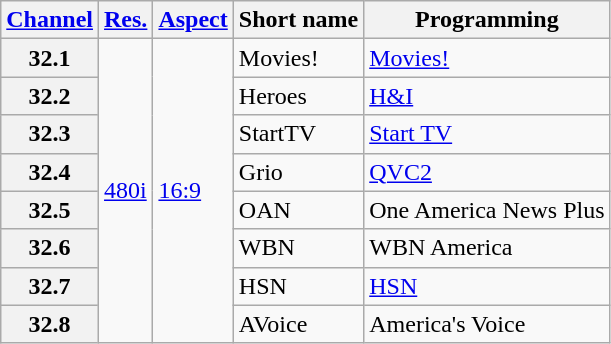<table class="wikitable">
<tr>
<th><a href='#'>Channel</a></th>
<th><a href='#'>Res.</a></th>
<th><a href='#'>Aspect</a></th>
<th>Short name</th>
<th>Programming</th>
</tr>
<tr>
<th scope = "row">32.1</th>
<td rowspan=12><a href='#'>480i</a></td>
<td rowspan=12><a href='#'>16:9</a></td>
<td>Movies!</td>
<td><a href='#'>Movies!</a></td>
</tr>
<tr>
<th scope = "row">32.2</th>
<td>Heroes</td>
<td><a href='#'>H&I</a></td>
</tr>
<tr>
<th scope = "row">32.3</th>
<td>StartTV</td>
<td><a href='#'>Start TV</a></td>
</tr>
<tr>
<th scope = "row">32.4</th>
<td>Grio</td>
<td><a href='#'>QVC2</a></td>
</tr>
<tr>
<th scope = "row">32.5</th>
<td>OAN</td>
<td>One America News Plus</td>
</tr>
<tr>
<th scope = "row">32.6</th>
<td>WBN</td>
<td>WBN America</td>
</tr>
<tr>
<th scope = "row">32.7</th>
<td>HSN</td>
<td><a href='#'>HSN</a></td>
</tr>
<tr>
<th scope = "row">32.8</th>
<td>AVoice</td>
<td>America's Voice</td>
</tr>
</table>
